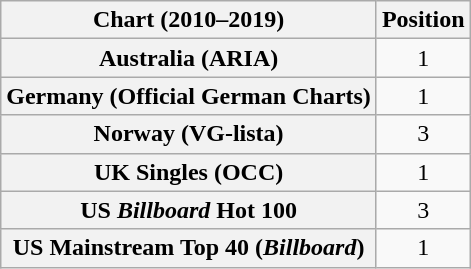<table class="wikitable sortable plainrowheaders" style="text-align:center">
<tr>
<th scope="col">Chart (2010–2019)</th>
<th scope="col">Position</th>
</tr>
<tr>
<th scope="row">Australia (ARIA)</th>
<td>1</td>
</tr>
<tr>
<th scope="row">Germany (Official German Charts)</th>
<td>1</td>
</tr>
<tr>
<th scope="row">Norway (VG-lista)</th>
<td>3</td>
</tr>
<tr>
<th scope="row">UK Singles (OCC)</th>
<td>1</td>
</tr>
<tr>
<th scope="row">US <em>Billboard</em> Hot 100</th>
<td>3</td>
</tr>
<tr>
<th scope="row">US Mainstream Top 40 (<em>Billboard</em>)</th>
<td>1</td>
</tr>
</table>
